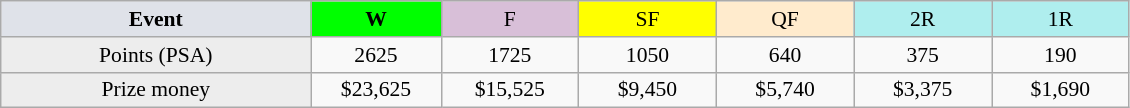<table class=wikitable style=font-size:90%;text-align:center>
<tr>
<td width=200 colspan=1 bgcolor=#dfe2e9><strong>Event</strong></td>
<td width=80 bgcolor=lime><strong>W</strong></td>
<td width=85 bgcolor=#D8BFD8>F</td>
<td width=85 bgcolor=#FFFF00>SF</td>
<td width=85 bgcolor=#ffebcd>QF</td>
<td width=85 bgcolor=#afeeee>2R</td>
<td width=85 bgcolor=#afeeee>1R</td>
</tr>
<tr>
<td bgcolor=#EDEDED>Points (PSA)</td>
<td>2625</td>
<td>1725</td>
<td>1050</td>
<td>640</td>
<td>375</td>
<td>190</td>
</tr>
<tr>
<td bgcolor=#EDEDED>Prize money</td>
<td>$23,625</td>
<td>$15,525</td>
<td>$9,450</td>
<td>$5,740</td>
<td>$3,375</td>
<td>$1,690</td>
</tr>
</table>
